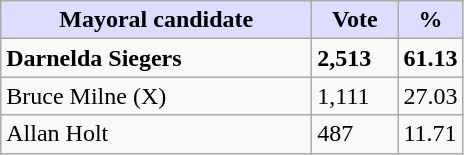<table class="wikitable">
<tr>
<th style="background:#ddf;" width="200px">Mayoral candidate</th>
<th style="background:#ddf;" width="50px">Vote</th>
<th style="background:#ddf;" width="30px">%</th>
</tr>
<tr>
<td><strong>Darnelda Siegers</strong></td>
<td><strong>2,513</strong></td>
<td><strong>61.13</strong></td>
</tr>
<tr>
<td>Bruce Milne (X)</td>
<td>1,111</td>
<td>27.03</td>
</tr>
<tr>
<td>Allan Holt</td>
<td>487</td>
<td>11.71</td>
</tr>
</table>
